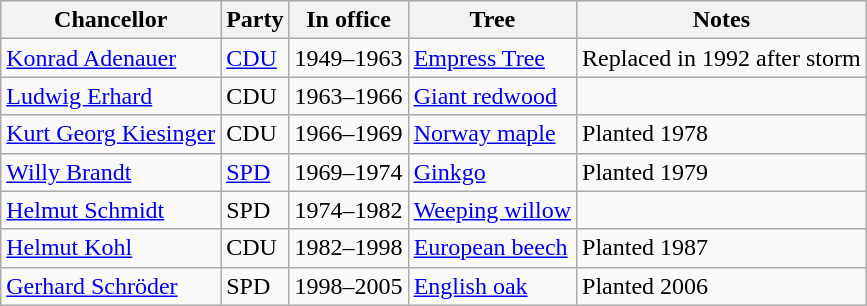<table class="wikitable">
<tr>
<th>Chancellor</th>
<th>Party</th>
<th>In office</th>
<th>Tree</th>
<th>Notes</th>
</tr>
<tr>
<td><a href='#'>Konrad Adenauer</a></td>
<td><a href='#'>CDU</a></td>
<td>1949–1963</td>
<td><a href='#'>Empress Tree</a></td>
<td>Replaced in 1992 after storm</td>
</tr>
<tr>
<td><a href='#'>Ludwig Erhard</a></td>
<td>CDU</td>
<td>1963–1966</td>
<td><a href='#'>Giant redwood</a></td>
<td></td>
</tr>
<tr>
<td><a href='#'>Kurt Georg Kiesinger</a></td>
<td>CDU</td>
<td>1966–1969</td>
<td><a href='#'>Norway maple</a></td>
<td>Planted 1978</td>
</tr>
<tr>
<td><a href='#'>Willy Brandt</a></td>
<td><a href='#'>SPD</a></td>
<td>1969–1974</td>
<td><a href='#'>Ginkgo</a></td>
<td>Planted 1979</td>
</tr>
<tr>
<td><a href='#'>Helmut Schmidt</a></td>
<td>SPD</td>
<td>1974–1982</td>
<td><a href='#'>Weeping willow</a></td>
<td></td>
</tr>
<tr>
<td><a href='#'>Helmut Kohl</a></td>
<td>CDU</td>
<td>1982–1998</td>
<td><a href='#'>European beech</a></td>
<td>Planted 1987</td>
</tr>
<tr>
<td><a href='#'>Gerhard Schröder</a></td>
<td>SPD</td>
<td>1998–2005</td>
<td><a href='#'>English oak</a></td>
<td>Planted 2006</td>
</tr>
</table>
